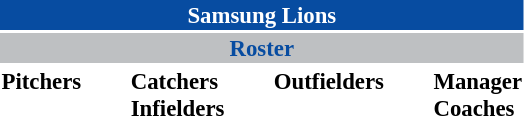<table class="toccolours" style="font-size:95%;">
<tr>
<th colspan="10" style="background:#074CA1; color:#FFFFFF; text-align:center;">Samsung Lions</th>
</tr>
<tr>
<th colspan="10" style="background:#BEC0C2; color:#074CA1; text-align:center;">Roster</th>
</tr>
<tr>
<td valign="top"><strong>Pitchers</strong><br>










</td>
<td style="width:25px;"></td>
<td valign="top"><strong>Catchers</strong><br>

<strong>Infielders</strong>







</td>
<td style="width:25px;"></td>
<td valign="top"><strong>Outfielders</strong><br>




</td>
<td style="width:25px;"></td>
<td valign="top"><strong>Manager</strong><br>
<strong>Coaches</strong>







</td>
</tr>
</table>
